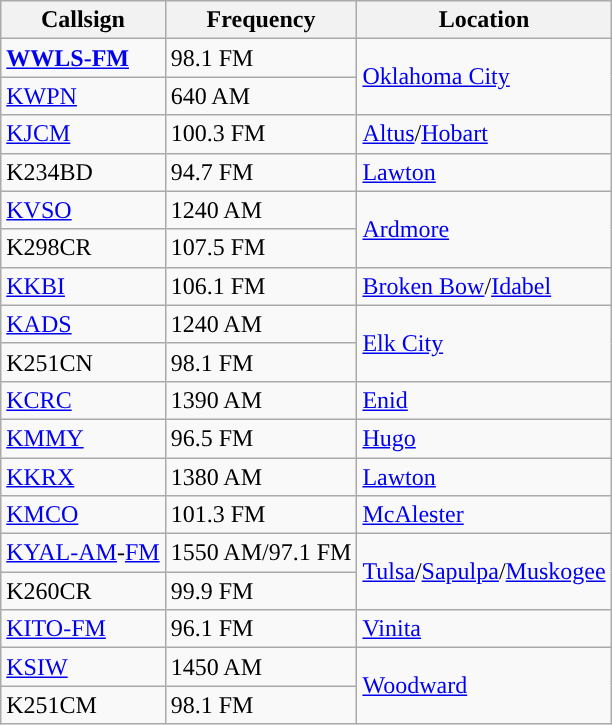<table class="wikitable">
<tr>
<th>Callsign</th>
<th>Frequency</th>
<th>Location</th>
</tr>
<tr>
<td><strong><a href='#'>WWLS-FM</a></strong></td>
<td>98.1 FM</td>
<td rowspan=2><a href='#'>Oklahoma City</a></td>
</tr>
<tr>
<td><a href='#'>KWPN</a></td>
<td>640 AM</td>
</tr>
<tr>
<td><a href='#'>KJCM</a></td>
<td>100.3 FM</td>
<td><a href='#'>Altus</a>/<a href='#'>Hobart</a></td>
</tr>
<tr>
<td>K234BD</td>
<td>94.7 FM</td>
<td><a href='#'>Lawton</a></td>
</tr>
<tr>
<td><a href='#'>KVSO</a></td>
<td>1240 AM</td>
<td rowspan=2><a href='#'>Ardmore</a></td>
</tr>
<tr>
<td>K298CR</td>
<td>107.5 FM</td>
</tr>
<tr>
<td><a href='#'>KKBI</a></td>
<td>106.1 FM</td>
<td><a href='#'>Broken Bow</a>/<a href='#'>Idabel</a></td>
</tr>
<tr>
<td><a href='#'>KADS</a></td>
<td>1240 AM</td>
<td rowspan=2><a href='#'>Elk City</a></td>
</tr>
<tr>
<td>K251CN</td>
<td>98.1 FM</td>
</tr>
<tr>
<td><a href='#'>KCRC</a></td>
<td>1390 AM</td>
<td><a href='#'>Enid</a></td>
</tr>
<tr>
<td><a href='#'>KMMY</a></td>
<td>96.5 FM</td>
<td><a href='#'>Hugo</a></td>
</tr>
<tr>
<td><a href='#'>KKRX</a></td>
<td>1380 AM</td>
<td><a href='#'>Lawton</a></td>
</tr>
<tr>
<td><a href='#'>KMCO</a></td>
<td>101.3 FM</td>
<td><a href='#'>McAlester</a></td>
</tr>
<tr>
<td><a href='#'>KYAL-AM</a>-<a href='#'>FM</a></td>
<td>1550 AM/97.1 FM</td>
<td rowspan=2><a href='#'>Tulsa</a>/<a href='#'>Sapulpa</a>/<a href='#'>Muskogee</a></td>
</tr>
<tr>
<td>K260CR</td>
<td>99.9 FM</td>
</tr>
<tr>
<td><a href='#'>KITO-FM</a></td>
<td>96.1 FM</td>
<td><a href='#'>Vinita</a></td>
</tr>
<tr>
<td><a href='#'>KSIW</a></td>
<td>1450 AM</td>
<td rowspan=2><a href='#'>Woodward</a></td>
</tr>
<tr>
<td>K251CM</td>
<td>98.1 FM</td>
</tr>
</table>
